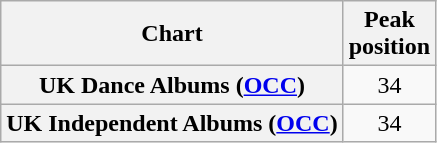<table class="wikitable plainrowheaders sortable" style="text-align:center;" border="1">
<tr>
<th scope="col">Chart</th>
<th scope="col">Peak<br>position</th>
</tr>
<tr>
<th scope="row">UK Dance Albums (<a href='#'>OCC</a>)</th>
<td>34</td>
</tr>
<tr>
<th scope="row">UK Independent Albums (<a href='#'>OCC</a>)</th>
<td>34</td>
</tr>
</table>
